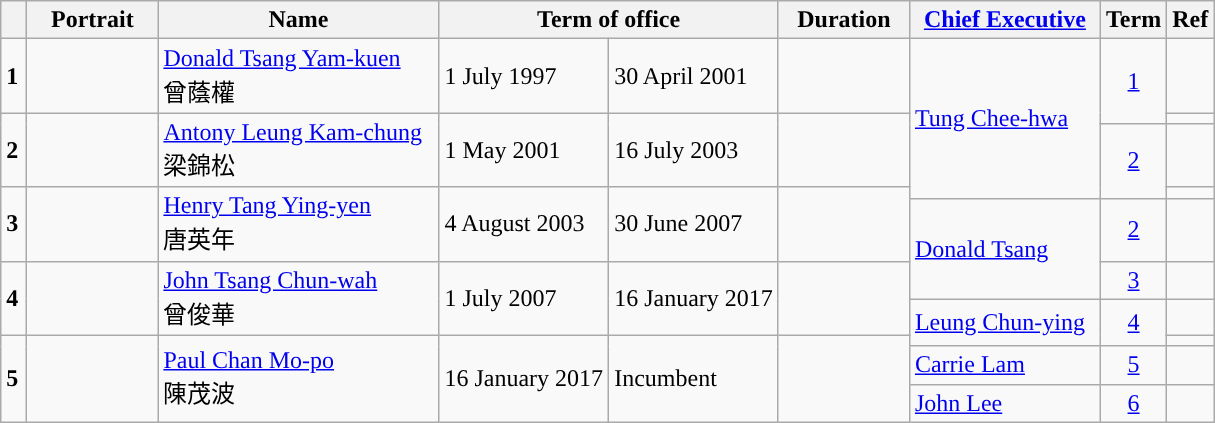<table class="wikitable"  style="text-align:left">
<tr>
<th width=10px></th>
<th width=80px>Portrait</th>
<th width=180px>Name</th>
<th width=180px colspan=2>Term of office</th>
<th width=80px>Duration</th>
<th width=120px><a href='#'>Chief Executive</a></th>
<th>Term</th>
<th>Ref</th>
</tr>
<tr>
<td style="background:"><strong>1</strong></td>
<td></td>
<td><a href='#'>Donald Tsang Yam-kuen</a><br>曾蔭權</td>
<td>1 July 1997</td>
<td>30 April 2001</td>
<td></td>
<td rowspan=4><a href='#'>Tung Chee-hwa</a><br></td>
<td rowspan=2 align=center><a href='#'>1</a></td>
<td></td>
</tr>
<tr>
<td rowspan=2 style="background:"><strong>2</strong></td>
<td rowspan=2></td>
<td rowspan=2><a href='#'>Antony Leung Kam-chung</a><br>梁錦松</td>
<td rowspan=2>1 May 2001</td>
<td rowspan=2>16 July 2003</td>
<td rowspan=2></td>
<td></td>
</tr>
<tr>
<td rowspan=2 align=center><a href='#'>2</a></td>
<td></td>
</tr>
<tr>
<td rowspan=2 style="background:"><strong>3</strong></td>
<td rowspan=2></td>
<td rowspan=2><a href='#'>Henry Tang Ying-yen</a><br>唐英年</td>
<td rowspan=2>4 August 2003</td>
<td rowspan=2>30 June 2007</td>
<td rowspan=2></td>
<td></td>
</tr>
<tr>
<td rowspan=2><a href='#'>Donald Tsang</a><br></td>
<td align=center><a href='#'>2</a></td>
<td></td>
</tr>
<tr>
<td rowspan=2 style="background:"><strong>4</strong></td>
<td rowspan=2></td>
<td rowspan=2><a href='#'>John Tsang Chun-wah</a><br>曾俊華</td>
<td rowspan=2>1 July 2007</td>
<td rowspan=2>16 January 2017</td>
<td rowspan=2></td>
<td align=center><a href='#'>3</a></td>
<td></td>
</tr>
<tr>
<td rowspan=2><a href='#'>Leung Chun-ying</a><br></td>
<td rowspan=2 align=center><a href='#'>4</a></td>
<td></td>
</tr>
<tr>
<td rowspan=3 style="background:"><strong>5</strong></td>
<td rowspan=3></td>
<td rowspan=3><a href='#'>Paul Chan Mo-po</a><br>陳茂波</td>
<td rowspan=3>16 January 2017</td>
<td rowspan=3>Incumbent</td>
<td rowspan=3></td>
<td></td>
</tr>
<tr>
<td><a href='#'>Carrie Lam</a><br></td>
<td align=center><a href='#'>5</a></td>
<td></td>
</tr>
<tr>
<td><a href='#'>John Lee</a><br></td>
<td align=center><a href='#'>6</a></td>
<td></td>
</tr>
</table>
